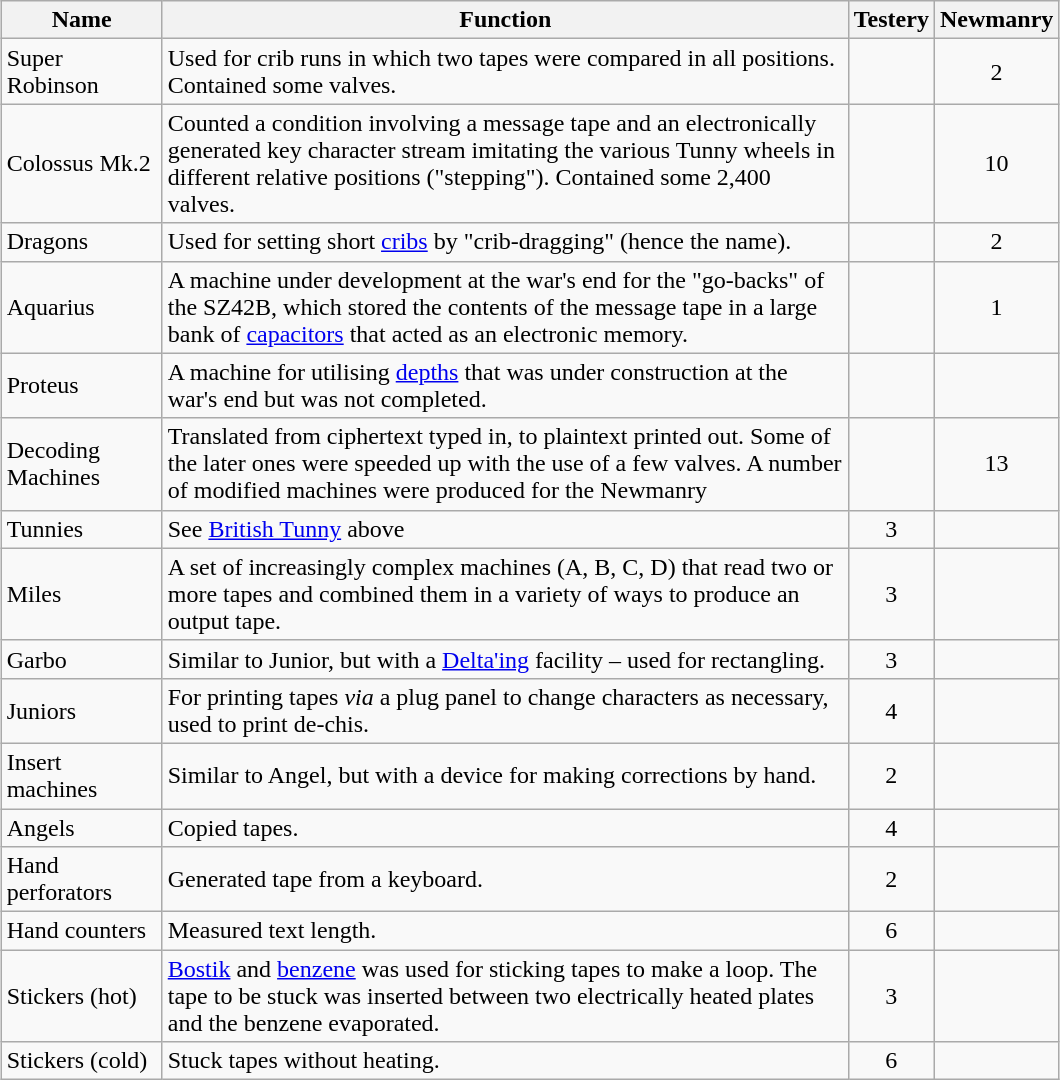<table class="wikitable" | border=1  style="margin: 1em auto 1em auto">
<tr>
<th width="100pt">Name</th>
<th width="450pt">Function</th>
<th>Testery</th>
<th>Newmanry</th>
</tr>
<tr>
<td>Super Robinson</td>
<td>Used for crib runs in which two tapes were compared in all positions. Contained some valves.</td>
<td></td>
<td align="center">2</td>
</tr>
<tr>
<td>Colossus Mk.2</td>
<td>Counted a condition involving a message tape and an electronically generated key character stream imitating the various Tunny wheels in different relative positions ("stepping"). Contained some 2,400 valves.</td>
<td></td>
<td align="center">10</td>
</tr>
<tr>
<td>Dragons</td>
<td>Used for setting short <a href='#'>cribs</a> by "crib-dragging" (hence the name).</td>
<td></td>
<td align="center">2</td>
</tr>
<tr>
<td>Aquarius</td>
<td>A machine under development at the war's end for the "go-backs" of the SZ42B, which stored the contents of the message tape in a large bank of <a href='#'>capacitors</a> that acted as an electronic memory.</td>
<td></td>
<td align="center">1</td>
</tr>
<tr>
<td>Proteus</td>
<td>A machine for utilising <a href='#'>depths</a> that was under construction at the war's end but was not completed.</td>
<td></td>
<td></td>
</tr>
<tr>
<td>Decoding Machines</td>
<td>Translated from ciphertext typed in, to plaintext printed out. Some of the later ones were speeded up with the use of a few valves. A number of modified machines were produced for the Newmanry</td>
<td align="center"></td>
<td align="center">13</td>
</tr>
<tr>
<td>Tunnies</td>
<td>See <a href='#'>British Tunny</a> above</td>
<td align="center">3</td>
<td align="center"></td>
</tr>
<tr>
<td>Miles</td>
<td>A set of increasingly complex machines (A, B, C, D) that read two or more tapes and combined them in a variety of ways to produce an output tape.</td>
<td align="center">3</td>
<td></td>
</tr>
<tr>
<td>Garbo</td>
<td>Similar to Junior, but with a <a href='#'>Delta'ing</a> facility – used for rectangling.</td>
<td align="center">3</td>
<td></td>
</tr>
<tr>
<td>Juniors</td>
<td>For printing tapes <em>via</em> a plug panel to change characters as necessary, used to print de-chis.</td>
<td align="center">4</td>
<td></td>
</tr>
<tr>
<td>Insert machines</td>
<td>Similar to Angel, but with a device for making corrections by hand.</td>
<td align="center">2</td>
<td></td>
</tr>
<tr>
<td>Angels</td>
<td>Copied tapes.</td>
<td align="center">4</td>
<td></td>
</tr>
<tr>
<td>Hand perforators</td>
<td>Generated tape from a keyboard.</td>
<td align="center">2</td>
<td></td>
</tr>
<tr>
<td>Hand counters</td>
<td>Measured text length.</td>
<td align="center">6</td>
<td></td>
</tr>
<tr>
<td>Stickers (hot)</td>
<td><a href='#'>Bostik</a> and <a href='#'>benzene</a> was used for sticking tapes to make a loop. The tape to be stuck was inserted between two electrically heated plates and the benzene evaporated.</td>
<td align="center">3</td>
<td></td>
</tr>
<tr>
<td>Stickers (cold)</td>
<td>Stuck tapes without heating.</td>
<td align="center">6</td>
<td></td>
</tr>
</table>
